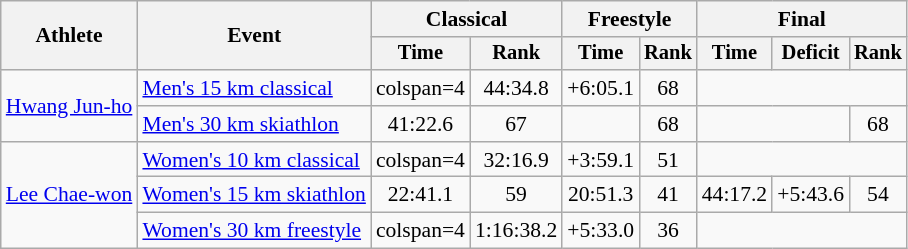<table class="wikitable" style="font-size:90%">
<tr>
<th rowspan=2>Athlete</th>
<th rowspan=2>Event</th>
<th colspan=2>Classical</th>
<th colspan=2>Freestyle</th>
<th colspan=3>Final</th>
</tr>
<tr style="font-size: 95%">
<th>Time</th>
<th>Rank</th>
<th>Time</th>
<th>Rank</th>
<th>Time</th>
<th>Deficit</th>
<th>Rank</th>
</tr>
<tr align=center>
<td align=left rowspan=2><a href='#'>Hwang Jun-ho</a></td>
<td align=left><a href='#'>Men's 15 km classical</a></td>
<td>colspan=4 </td>
<td>44:34.8</td>
<td>+6:05.1</td>
<td>68</td>
</tr>
<tr align=center>
<td align=left><a href='#'>Men's 30 km skiathlon</a></td>
<td>41:22.6</td>
<td>67</td>
<td></td>
<td>68</td>
<td colspan=2></td>
<td>68</td>
</tr>
<tr align=center>
<td align=left rowspan=3><a href='#'>Lee Chae-won</a></td>
<td align=left><a href='#'>Women's 10 km classical</a></td>
<td>colspan=4 </td>
<td>32:16.9</td>
<td>+3:59.1</td>
<td>51</td>
</tr>
<tr align=center>
<td align=left><a href='#'>Women's 15 km skiathlon</a></td>
<td>22:41.1</td>
<td>59</td>
<td>20:51.3</td>
<td>41</td>
<td>44:17.2</td>
<td>+5:43.6</td>
<td>54</td>
</tr>
<tr align=center>
<td align=left><a href='#'>Women's 30 km freestyle</a></td>
<td>colspan=4 </td>
<td>1:16:38.2</td>
<td>+5:33.0</td>
<td>36</td>
</tr>
</table>
